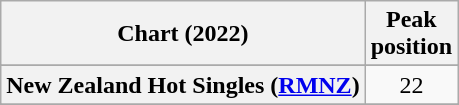<table class="wikitable sortable plainrowheaders" style="text-align:center">
<tr>
<th scope="col">Chart (2022)</th>
<th scope="col">Peak<br>position</th>
</tr>
<tr>
</tr>
<tr>
<th scope="row">New Zealand Hot Singles (<a href='#'>RMNZ</a>)</th>
<td>22</td>
</tr>
<tr>
</tr>
<tr>
</tr>
<tr>
</tr>
<tr>
</tr>
<tr>
</tr>
</table>
